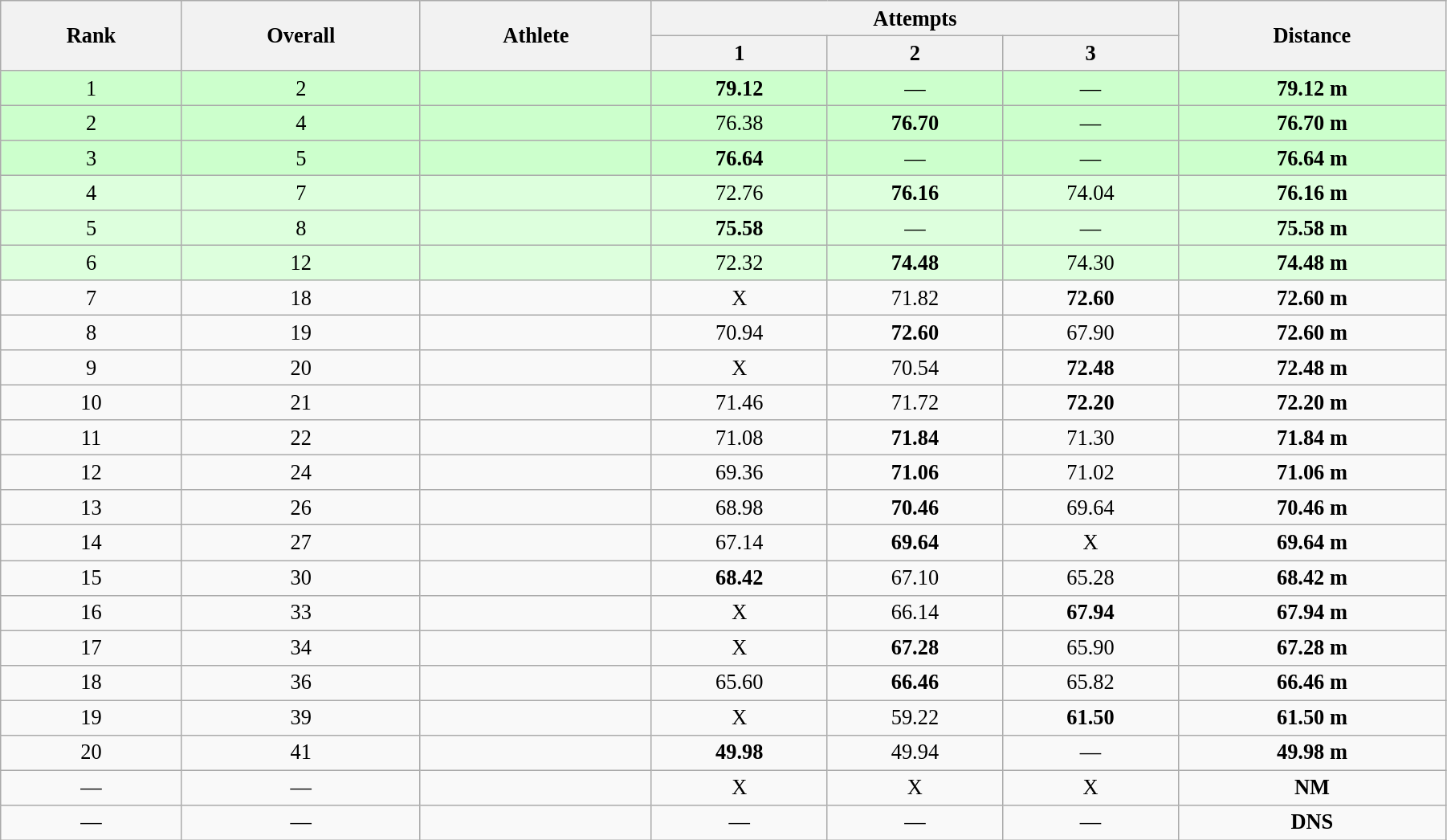<table class="wikitable" style=" text-align:center; font-size:110%;" width="95%">
<tr>
<th rowspan="2">Rank</th>
<th rowspan="2">Overall</th>
<th rowspan="2">Athlete</th>
<th colspan="3">Attempts</th>
<th rowspan="2">Distance</th>
</tr>
<tr>
<th>1</th>
<th>2</th>
<th>3</th>
</tr>
<tr style="background:#ccffcc;">
<td>1</td>
<td>2</td>
<td align=left></td>
<td><strong>79.12</strong></td>
<td>—</td>
<td>—</td>
<td><strong>79.12 m </strong></td>
</tr>
<tr style="background:#ccffcc;">
<td>2</td>
<td>4</td>
<td align=left></td>
<td>76.38</td>
<td><strong>76.70</strong></td>
<td>—</td>
<td><strong>76.70 m </strong></td>
</tr>
<tr style="background:#ccffcc;">
<td>3</td>
<td>5</td>
<td align=left></td>
<td><strong>76.64</strong></td>
<td>—</td>
<td>—</td>
<td><strong>76.64 m </strong></td>
</tr>
<tr style="background:#ddffdd;">
<td>4</td>
<td>7</td>
<td align=left></td>
<td>72.76</td>
<td><strong>76.16</strong></td>
<td>74.04</td>
<td><strong>76.16 m </strong></td>
</tr>
<tr style="background:#ddffdd;">
<td>5</td>
<td>8</td>
<td align=left></td>
<td><strong>75.58</strong></td>
<td>—</td>
<td>—</td>
<td><strong>75.58 m </strong></td>
</tr>
<tr style="background:#ddffdd;">
<td>6</td>
<td>12</td>
<td align=left></td>
<td>72.32</td>
<td><strong>74.48</strong></td>
<td>74.30</td>
<td><strong>74.48 m </strong></td>
</tr>
<tr>
<td>7</td>
<td>18</td>
<td align=left></td>
<td>X</td>
<td>71.82</td>
<td><strong>72.60</strong></td>
<td><strong>72.60 m </strong></td>
</tr>
<tr>
<td>8</td>
<td>19</td>
<td align=left></td>
<td>70.94</td>
<td><strong>72.60</strong></td>
<td>67.90</td>
<td><strong>72.60 m </strong></td>
</tr>
<tr>
<td>9</td>
<td>20</td>
<td align=left></td>
<td>X</td>
<td>70.54</td>
<td><strong>72.48</strong></td>
<td><strong>72.48 m </strong></td>
</tr>
<tr>
<td>10</td>
<td>21</td>
<td align=left></td>
<td>71.46</td>
<td>71.72</td>
<td><strong>72.20</strong></td>
<td><strong>72.20 m </strong></td>
</tr>
<tr>
<td>11</td>
<td>22</td>
<td align=left></td>
<td>71.08</td>
<td><strong>71.84</strong></td>
<td>71.30</td>
<td><strong>71.84 m </strong></td>
</tr>
<tr>
<td>12</td>
<td>24</td>
<td align=left></td>
<td>69.36</td>
<td><strong>71.06</strong></td>
<td>71.02</td>
<td><strong>71.06 m </strong></td>
</tr>
<tr>
<td>13</td>
<td>26</td>
<td align=left></td>
<td>68.98</td>
<td><strong>70.46</strong></td>
<td>69.64</td>
<td><strong>70.46 m </strong></td>
</tr>
<tr>
<td>14</td>
<td>27</td>
<td align=left></td>
<td>67.14</td>
<td><strong>69.64</strong></td>
<td>X</td>
<td><strong>69.64 m </strong></td>
</tr>
<tr>
<td>15</td>
<td>30</td>
<td align=left></td>
<td><strong>68.42</strong></td>
<td>67.10</td>
<td>65.28</td>
<td><strong>68.42 m </strong></td>
</tr>
<tr>
<td>16</td>
<td>33</td>
<td align=left></td>
<td>X</td>
<td>66.14</td>
<td><strong>67.94</strong></td>
<td><strong>67.94 m </strong></td>
</tr>
<tr>
<td>17</td>
<td>34</td>
<td align=left></td>
<td>X</td>
<td><strong>67.28</strong></td>
<td>65.90</td>
<td><strong>67.28 m </strong></td>
</tr>
<tr>
<td>18</td>
<td>36</td>
<td align=left></td>
<td>65.60</td>
<td><strong>66.46</strong></td>
<td>65.82</td>
<td><strong>66.46 m </strong></td>
</tr>
<tr>
<td>19</td>
<td>39</td>
<td align=left></td>
<td>X</td>
<td>59.22</td>
<td><strong>61.50</strong></td>
<td><strong>61.50 m </strong></td>
</tr>
<tr>
<td>20</td>
<td>41</td>
<td align=left></td>
<td><strong>49.98</strong></td>
<td>49.94</td>
<td>—</td>
<td><strong>49.98 m </strong></td>
</tr>
<tr>
<td>—</td>
<td>—</td>
<td align=left></td>
<td>X</td>
<td>X</td>
<td>X</td>
<td><strong>NM </strong></td>
</tr>
<tr>
<td>—</td>
<td>—</td>
<td align=left></td>
<td>—</td>
<td>—</td>
<td>—</td>
<td><strong>DNS </strong></td>
</tr>
</table>
